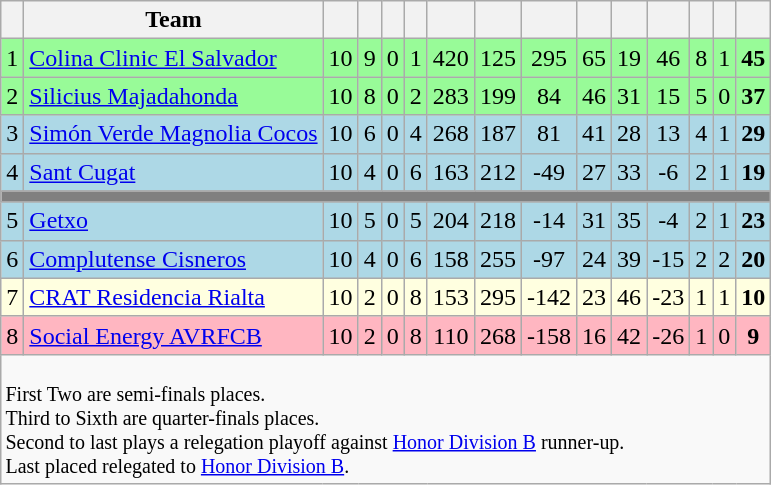<table class="wikitable" style="text-align:center;">
<tr>
<th></th>
<th>Team</th>
<th></th>
<th></th>
<th></th>
<th></th>
<th></th>
<th></th>
<th></th>
<th></th>
<th></th>
<th></th>
<th></th>
<th></th>
<th></th>
</tr>
<tr bgcolor=palegreen>
<td>1</td>
<td align="left"><a href='#'>Colina Clinic El Salvador</a></td>
<td>10</td>
<td>9</td>
<td>0</td>
<td>1</td>
<td>420</td>
<td>125</td>
<td>295</td>
<td>65</td>
<td>19</td>
<td>46</td>
<td>8</td>
<td>1</td>
<td><strong>45</strong></td>
</tr>
<tr bgcolor=palegreen>
<td>2</td>
<td align="left"><a href='#'>Silicius Majadahonda</a></td>
<td>10</td>
<td>8</td>
<td>0</td>
<td>2</td>
<td>283</td>
<td>199</td>
<td>84</td>
<td>46</td>
<td>31</td>
<td>15</td>
<td>5</td>
<td>0</td>
<td><strong>37</strong></td>
</tr>
<tr bgcolor=lightblue>
<td>3</td>
<td align="left"><a href='#'>Simón Verde Magnolia Cocos</a></td>
<td>10</td>
<td>6</td>
<td>0</td>
<td>4</td>
<td>268</td>
<td>187</td>
<td>81</td>
<td>41</td>
<td>28</td>
<td>13</td>
<td>4</td>
<td>1</td>
<td><strong>29</strong></td>
</tr>
<tr bgcolor=lightblue>
<td>4</td>
<td align="left"><a href='#'>Sant Cugat</a></td>
<td>10</td>
<td>4</td>
<td>0</td>
<td>6</td>
<td>163</td>
<td>212</td>
<td>-49</td>
<td>27</td>
<td>33</td>
<td>-6</td>
<td>2</td>
<td>1</td>
<td><strong>19</strong></td>
</tr>
<tr bgcolor=grey>
<td colspan="15"></td>
</tr>
<tr bgcolor=lightblue>
<td>5</td>
<td align="left"><a href='#'>Getxo</a></td>
<td>10</td>
<td>5</td>
<td>0</td>
<td>5</td>
<td>204</td>
<td>218</td>
<td>-14</td>
<td>31</td>
<td>35</td>
<td>-4</td>
<td>2</td>
<td>1</td>
<td><strong>23</strong></td>
</tr>
<tr bgcolor=lightblue>
<td>6</td>
<td align="left"><a href='#'>Complutense Cisneros</a></td>
<td>10</td>
<td>4</td>
<td>0</td>
<td>6</td>
<td>158</td>
<td>255</td>
<td>-97</td>
<td>24</td>
<td>39</td>
<td>-15</td>
<td>2</td>
<td>2</td>
<td><strong>20</strong></td>
</tr>
<tr bgcolor=lightyellow>
<td>7</td>
<td align="left"><a href='#'>CRAT Residencia Rialta</a></td>
<td>10</td>
<td>2</td>
<td>0</td>
<td>8</td>
<td>153</td>
<td>295</td>
<td>-142</td>
<td>23</td>
<td>46</td>
<td>-23</td>
<td>1</td>
<td>1</td>
<td><strong>10</strong></td>
</tr>
<tr bgcolor=lightpink>
<td>8</td>
<td align="left"><a href='#'>Social Energy AVRFCB</a></td>
<td>10</td>
<td>2</td>
<td>0</td>
<td>8</td>
<td>110</td>
<td>268</td>
<td>-158</td>
<td>16</td>
<td>42</td>
<td>-26</td>
<td>1</td>
<td>0</td>
<td><strong>9</strong></td>
</tr>
<tr | style="text-align:left;" |>
<td colspan="15" style="border:0px; font-size:smaller"><br><span>First Two</span> are semi-finals places.
<br> <span>Third to Sixth</span> are quarter-finals places.
<br> <span>Second to last</span> plays a relegation playoff against <a href='#'>Honor Division B</a> runner-up.
<br> <span>Last placed</span> relegated to <a href='#'>Honor Division B</a>.</td>
</tr>
</table>
